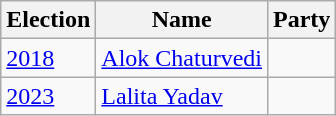<table class="wikitable sortable">
<tr>
<th>Election</th>
<th>Name</th>
<th colspan=2>Party</th>
</tr>
<tr>
<td><a href='#'>2018</a></td>
<td><a href='#'>Alok Chaturvedi</a></td>
<td></td>
</tr>
<tr>
<td><a href='#'>2023</a></td>
<td rowspan="2"><a href='#'>Lalita Yadav</a></td>
<td></td>
</tr>
</table>
